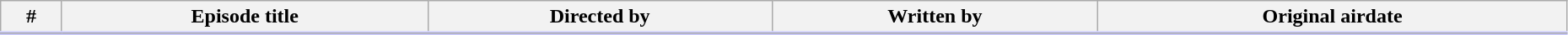<table class="wikitable" width="98%" style="background:#FFF;">
<tr style="border-bottom:3px solid #CCF">
<th>#</th>
<th>Episode title</th>
<th>Directed by</th>
<th>Written by</th>
<th>Original airdate</th>
</tr>
<tr>
</tr>
</table>
